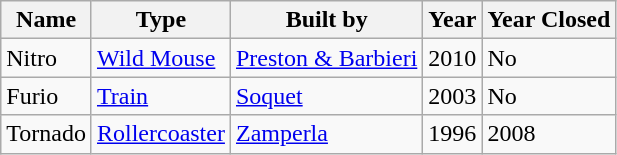<table class=wikitable>
<tr>
<th>Name</th>
<th>Type</th>
<th>Built by</th>
<th>Year</th>
<th>Year Closed</th>
</tr>
<tr>
<td>Nitro</td>
<td><a href='#'>Wild Mouse</a></td>
<td><a href='#'>Preston & Barbieri</a></td>
<td>2010</td>
<td>No</td>
</tr>
<tr>
<td>Furio</td>
<td><a href='#'>Train</a></td>
<td><a href='#'>Soquet</a></td>
<td>2003</td>
<td>No</td>
</tr>
<tr>
<td>Tornado</td>
<td><a href='#'>Rollercoaster</a></td>
<td><a href='#'>Zamperla</a></td>
<td>1996</td>
<td>2008</td>
</tr>
</table>
